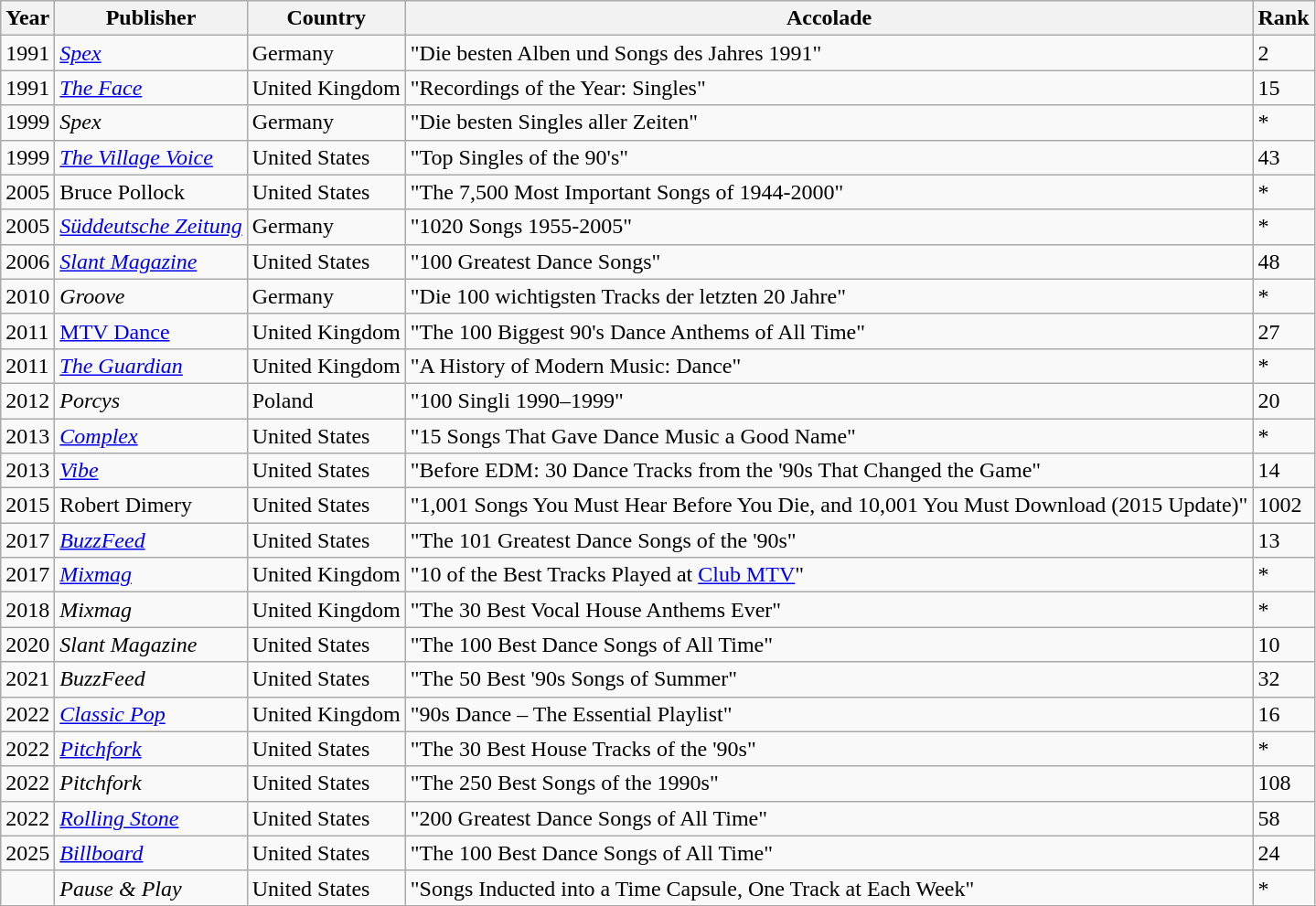<table class="wikitable sortable">
<tr>
<th>Year</th>
<th>Publisher</th>
<th>Country</th>
<th>Accolade</th>
<th>Rank</th>
</tr>
<tr>
<td>1991</td>
<td><em><a href='#'>Spex</a></em></td>
<td>Germany</td>
<td>"Die besten Alben und Songs des Jahres 1991"</td>
<td>2</td>
</tr>
<tr>
<td>1991</td>
<td><em><a href='#'>The Face</a></em></td>
<td>United Kingdom</td>
<td>"Recordings of the Year: Singles"</td>
<td>15</td>
</tr>
<tr>
<td>1999</td>
<td><em>Spex</em></td>
<td>Germany</td>
<td>"Die besten Singles aller Zeiten"</td>
<td>*</td>
</tr>
<tr>
<td>1999</td>
<td><em><a href='#'>The Village Voice</a></em></td>
<td>United States</td>
<td>"Top Singles of the 90's"</td>
<td>43</td>
</tr>
<tr>
<td>2005</td>
<td>Bruce Pollock</td>
<td>United States</td>
<td>"The 7,500 Most Important Songs of 1944-2000"</td>
<td>*</td>
</tr>
<tr>
<td>2005</td>
<td><em><a href='#'>Süddeutsche Zeitung</a></em></td>
<td>Germany</td>
<td>"1020 Songs 1955-2005"</td>
<td>*</td>
</tr>
<tr>
<td>2006</td>
<td><em><a href='#'>Slant Magazine</a></em></td>
<td>United States</td>
<td>"100 Greatest Dance Songs"</td>
<td>48</td>
</tr>
<tr>
<td>2010</td>
<td><em>Groove</em></td>
<td>Germany</td>
<td>"Die 100 wichtigsten Tracks der letzten 20 Jahre"</td>
<td>*</td>
</tr>
<tr>
<td>2011</td>
<td><a href='#'>MTV Dance</a></td>
<td>United Kingdom</td>
<td>"The 100 Biggest 90's Dance Anthems of All Time"</td>
<td>27</td>
</tr>
<tr>
<td>2011</td>
<td><em><a href='#'>The Guardian</a></em></td>
<td>United Kingdom</td>
<td>"A History of Modern Music: Dance"</td>
<td>*</td>
</tr>
<tr>
<td>2012</td>
<td><em>Porcys</em></td>
<td>Poland</td>
<td>"100 Singli 1990–1999"</td>
<td>20</td>
</tr>
<tr>
<td>2013</td>
<td><em><a href='#'>Complex</a></em></td>
<td>United States</td>
<td>"15 Songs That Gave Dance Music a Good Name"</td>
<td>*</td>
</tr>
<tr>
<td>2013</td>
<td><em><a href='#'>Vibe</a></em></td>
<td>United States</td>
<td>"Before EDM: 30 Dance Tracks from the '90s That Changed the Game"</td>
<td>14</td>
</tr>
<tr>
<td>2015</td>
<td>Robert Dimery</td>
<td>United States</td>
<td>"1,001 Songs You Must Hear Before You Die, and 10,001 You Must Download (2015 Update)"</td>
<td>1002</td>
</tr>
<tr>
<td>2017</td>
<td><em><a href='#'>BuzzFeed</a></em></td>
<td>United States</td>
<td>"The 101 Greatest Dance Songs of the '90s"</td>
<td>13</td>
</tr>
<tr>
<td>2017</td>
<td><em><a href='#'>Mixmag</a></em></td>
<td>United Kingdom</td>
<td>"10 of the Best Tracks Played at <a href='#'>Club MTV</a>"</td>
<td>*</td>
</tr>
<tr>
<td>2018</td>
<td><em>Mixmag</em></td>
<td>United Kingdom</td>
<td>"The 30 Best Vocal House Anthems Ever"</td>
<td>*</td>
</tr>
<tr>
<td>2020</td>
<td><em>Slant Magazine</em></td>
<td>United States</td>
<td>"The 100 Best Dance Songs of All Time"</td>
<td>10</td>
</tr>
<tr>
<td>2021</td>
<td><em>BuzzFeed</em></td>
<td>United States</td>
<td>"The 50 Best '90s Songs of Summer"</td>
<td>32</td>
</tr>
<tr>
<td>2022</td>
<td><em><a href='#'>Classic Pop</a></em></td>
<td>United Kingdom</td>
<td>"90s Dance – The Essential Playlist"</td>
<td>16</td>
</tr>
<tr>
<td>2022</td>
<td><em><a href='#'>Pitchfork</a></em></td>
<td>United States</td>
<td>"The 30 Best House Tracks of the '90s"</td>
<td>*</td>
</tr>
<tr>
<td>2022</td>
<td><em>Pitchfork</em></td>
<td>United States</td>
<td>"The 250 Best Songs of the 1990s"</td>
<td>108</td>
</tr>
<tr>
<td>2022</td>
<td><em><a href='#'>Rolling Stone</a></em></td>
<td>United States</td>
<td>"200 Greatest Dance Songs of All Time"</td>
<td>58</td>
</tr>
<tr>
<td>2025</td>
<td><em><a href='#'>Billboard</a></em></td>
<td>United States</td>
<td>"The 100 Best Dance Songs of All Time"</td>
<td>24</td>
</tr>
<tr>
<td></td>
<td><em>Pause & Play</em></td>
<td>United States</td>
<td>"Songs Inducted into a Time Capsule, One Track at Each Week"</td>
<td>*</td>
</tr>
</table>
